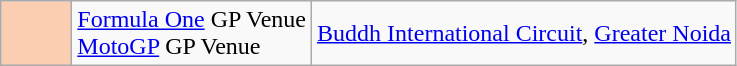<table class="wikitable">
<tr>
<td width=40px align=center style="background-color:#FBCEB1"></td>
<td><a href='#'>Formula One</a> GP Venue<br><a href='#'>MotoGP</a> GP Venue</td>
<td><a href='#'>Buddh International Circuit</a>, <a href='#'>Greater Noida</a></td>
</tr>
</table>
